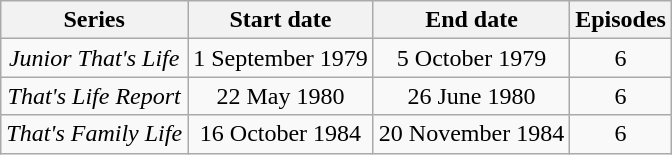<table class="wikitable" style="text-align:center;">
<tr>
<th>Series</th>
<th>Start date</th>
<th>End date</th>
<th>Episodes</th>
</tr>
<tr>
<td><em>Junior That's Life</em></td>
<td>1 September 1979</td>
<td>5 October 1979</td>
<td>6</td>
</tr>
<tr>
<td><em>That's Life Report</em></td>
<td>22 May 1980</td>
<td>26 June 1980</td>
<td>6</td>
</tr>
<tr>
<td><em>That's Family Life</em></td>
<td>16 October 1984</td>
<td>20 November 1984</td>
<td>6</td>
</tr>
</table>
